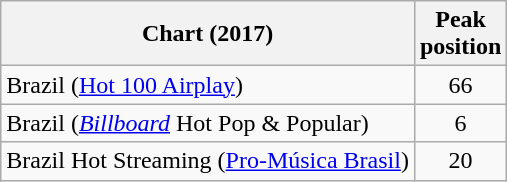<table class="wikitable sortable">
<tr>
<th>Chart (2017)</th>
<th>Peak<br>position</th>
</tr>
<tr>
<td>Brazil (<a href='#'>Hot 100 Airplay</a>)</td>
<td align="center">66</td>
</tr>
<tr>
<td>Brazil (<a href='#'><em>Billboard</em></a> Hot Pop & Popular)</td>
<td align="center">6</td>
</tr>
<tr>
<td>Brazil Hot Streaming (<a href='#'>Pro-Música Brasil</a>)</td>
<td align="center">20</td>
</tr>
</table>
